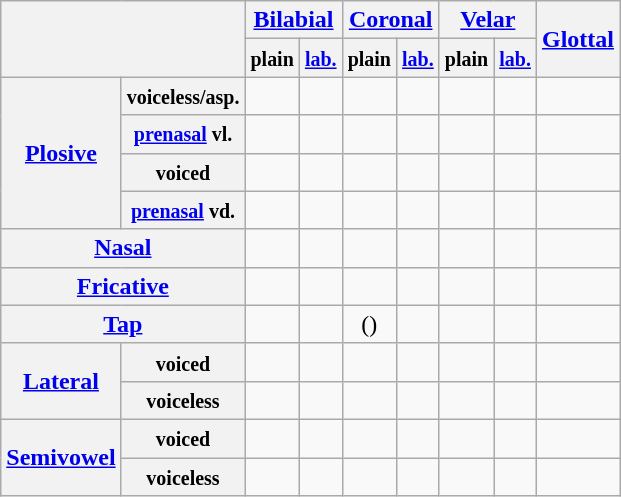<table class="wikitable" style="text-align: center;">
<tr>
<th colspan="2" rowspan="2"></th>
<th colspan="2"><a href='#'>Bilabial</a></th>
<th colspan="2"><a href='#'>Coronal</a></th>
<th colspan="2"><a href='#'>Velar</a></th>
<th rowspan="2"><a href='#'>Glottal</a></th>
</tr>
<tr>
<th><small>plain</small></th>
<th><small><a href='#'>lab.</a></small></th>
<th><small>plain</small></th>
<th><small><a href='#'>lab.</a></small></th>
<th><small>plain</small></th>
<th><small><a href='#'>lab.</a></small></th>
</tr>
<tr>
<th rowspan="4"><a href='#'>Plosive</a></th>
<th><small>voiceless/asp.</small></th>
<td></td>
<td></td>
<td></td>
<td></td>
<td></td>
<td></td>
<td></td>
</tr>
<tr>
<th><small><a href='#'>prenasal</a> vl.</small></th>
<td></td>
<td></td>
<td></td>
<td></td>
<td></td>
<td></td>
<td></td>
</tr>
<tr>
<th><small>voiced</small></th>
<td></td>
<td></td>
<td></td>
<td></td>
<td></td>
<td></td>
<td></td>
</tr>
<tr>
<th><small><a href='#'>prenasal</a> vd.</small></th>
<td></td>
<td></td>
<td></td>
<td></td>
<td></td>
<td></td>
<td></td>
</tr>
<tr>
<th colspan="2"><a href='#'>Nasal</a></th>
<td></td>
<td></td>
<td></td>
<td></td>
<td></td>
<td></td>
<td></td>
</tr>
<tr>
<th colspan="2"><a href='#'>Fricative</a></th>
<td></td>
<td></td>
<td></td>
<td></td>
<td></td>
<td></td>
<td></td>
</tr>
<tr>
<th colspan="2"><a href='#'>Tap</a></th>
<td></td>
<td></td>
<td>()</td>
<td></td>
<td></td>
<td></td>
<td></td>
</tr>
<tr>
<th rowspan="2"><a href='#'>Lateral</a></th>
<th><small>voiced</small></th>
<td></td>
<td></td>
<td></td>
<td></td>
<td></td>
<td></td>
<td></td>
</tr>
<tr>
<th><small>voiceless</small></th>
<td></td>
<td></td>
<td></td>
<td></td>
<td></td>
<td></td>
<td></td>
</tr>
<tr>
<th rowspan="2"><a href='#'>Semivowel</a></th>
<th><small>voiced</small></th>
<td></td>
<td></td>
<td></td>
<td></td>
<td></td>
<td></td>
<td></td>
</tr>
<tr>
<th><small>voiceless</small></th>
<td></td>
<td></td>
<td></td>
<td></td>
<td></td>
<td></td>
<td></td>
</tr>
</table>
